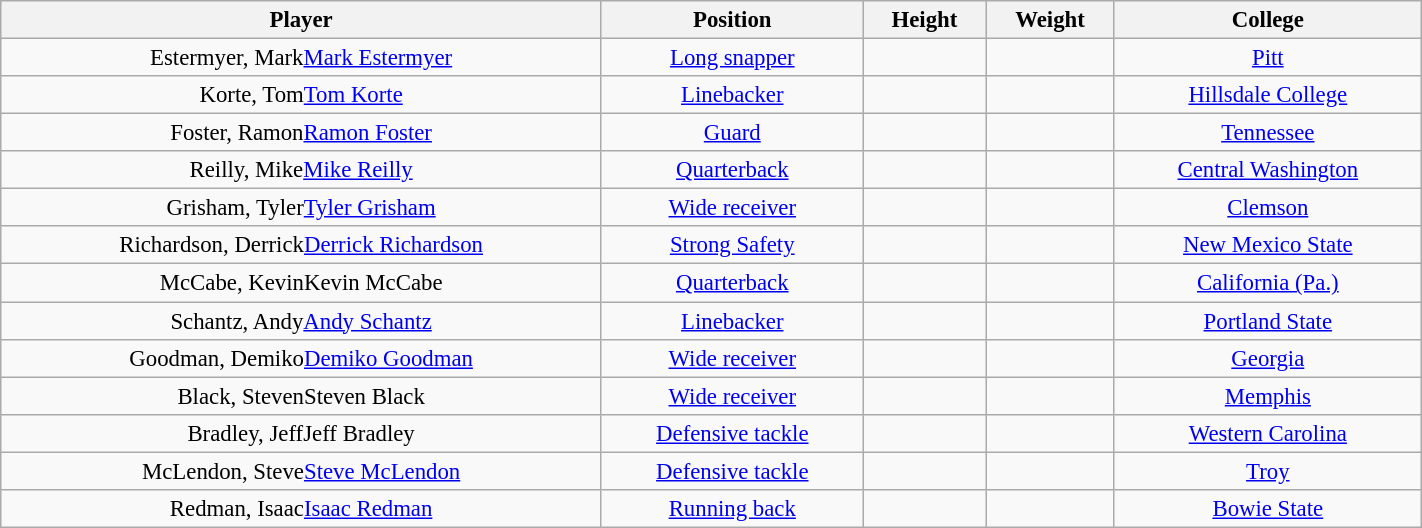<table class="wikitable sortable"  style="font-size:95%; margin:auto; width:75%;">
<tr>
<th>Player</th>
<th>Position</th>
<th>Height</th>
<th>Weight</th>
<th>College</th>
</tr>
<tr>
<td style="text-align:center;"><span>Estermyer, Mark</span><a href='#'>Mark Estermyer</a></td>
<td style="text-align:center;"><a href='#'>Long snapper</a></td>
<td style="text-align:center;"></td>
<td style="text-align:center;"></td>
<td style="text-align:center;"><a href='#'>Pitt</a></td>
</tr>
<tr>
<td style="text-align:center;"><span>Korte, Tom</span><a href='#'>Tom Korte</a></td>
<td style="text-align:center;"><a href='#'>Linebacker</a></td>
<td style="text-align:center;"></td>
<td style="text-align:center;"></td>
<td style="text-align:center;"><a href='#'>Hillsdale College</a></td>
</tr>
<tr>
<td style="text-align:center;"><span>Foster, Ramon</span><a href='#'>Ramon Foster</a></td>
<td style="text-align:center;"><a href='#'>Guard</a></td>
<td style="text-align:center;"></td>
<td style="text-align:center;"></td>
<td style="text-align:center;"><a href='#'>Tennessee</a></td>
</tr>
<tr>
<td style="text-align:center;"><span>Reilly, Mike</span><a href='#'>Mike Reilly</a></td>
<td style="text-align:center;"><a href='#'>Quarterback</a></td>
<td style="text-align:center;"></td>
<td style="text-align:center;"></td>
<td style="text-align:center;"><a href='#'>Central Washington</a></td>
</tr>
<tr>
<td style="text-align:center;"><span>Grisham, Tyler</span><a href='#'>Tyler Grisham</a></td>
<td style="text-align:center;"><a href='#'>Wide receiver</a></td>
<td style="text-align:center;"></td>
<td style="text-align:center;"></td>
<td style="text-align:center;"><a href='#'>Clemson</a></td>
</tr>
<tr>
<td style="text-align:center;"><span>Richardson, Derrick</span><a href='#'>Derrick Richardson</a></td>
<td style="text-align:center;"><a href='#'>Strong Safety</a></td>
<td style="text-align:center;"></td>
<td style="text-align:center;"></td>
<td style="text-align:center;"><a href='#'>New Mexico State</a></td>
</tr>
<tr>
<td style="text-align:center;"><span>McCabe, Kevin</span>Kevin McCabe</td>
<td style="text-align:center;"><a href='#'>Quarterback</a></td>
<td style="text-align:center;"></td>
<td style="text-align:center;"></td>
<td style="text-align:center;"><a href='#'>California (Pa.)</a></td>
</tr>
<tr>
<td style="text-align:center;"><span>Schantz, Andy</span><a href='#'>Andy Schantz</a></td>
<td style="text-align:center;"><a href='#'>Linebacker</a></td>
<td style="text-align:center;"></td>
<td style="text-align:center;"></td>
<td style="text-align:center;"><a href='#'>Portland State</a></td>
</tr>
<tr>
<td style="text-align:center;"><span>Goodman, Demiko</span><a href='#'>Demiko Goodman</a></td>
<td style="text-align:center;"><a href='#'>Wide receiver</a></td>
<td style="text-align:center;"></td>
<td style="text-align:center;"></td>
<td style="text-align:center;"><a href='#'>Georgia</a></td>
</tr>
<tr>
<td style="text-align:center;"><span>Black, Steven</span>Steven Black</td>
<td style="text-align:center;"><a href='#'>Wide receiver</a></td>
<td style="text-align:center;"></td>
<td style="text-align:center;"></td>
<td style="text-align:center;"><a href='#'>Memphis</a></td>
</tr>
<tr>
<td style="text-align:center;"><span>Bradley, Jeff</span>Jeff Bradley</td>
<td style="text-align:center;"><a href='#'>Defensive tackle</a></td>
<td style="text-align:center;"></td>
<td style="text-align:center;"></td>
<td style="text-align:center;"><a href='#'>Western Carolina</a></td>
</tr>
<tr>
<td style="text-align:center;"><span>McLendon, Steve</span><a href='#'>Steve McLendon</a></td>
<td style="text-align:center;"><a href='#'>Defensive tackle</a></td>
<td style="text-align:center;"></td>
<td style="text-align:center;"></td>
<td style="text-align:center;"><a href='#'>Troy</a></td>
</tr>
<tr>
<td style="text-align:center;"><span>Redman, Isaac</span><a href='#'>Isaac Redman</a></td>
<td style="text-align:center;"><a href='#'>Running back</a></td>
<td style="text-align:center;"></td>
<td style="text-align:center;"></td>
<td style="text-align:center;"><a href='#'>Bowie State</a></td>
</tr>
</table>
